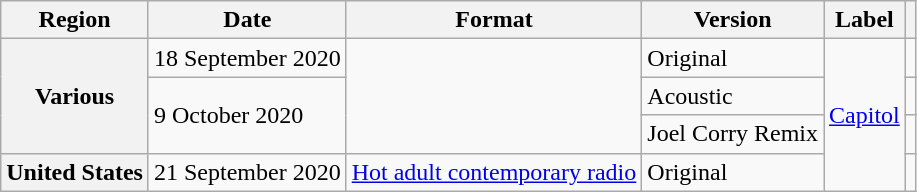<table class="wikitable plainrowheaders">
<tr>
<th scope="col">Region</th>
<th scope="col">Date</th>
<th scope="col">Format</th>
<th scope="col">Version</th>
<th scope="col">Label</th>
<th scope="col"></th>
</tr>
<tr>
<th scope="row" rowspan="3">Various</th>
<td>18 September 2020</td>
<td rowspan="3"></td>
<td>Original</td>
<td rowspan="4"><a href='#'>Capitol</a></td>
<td></td>
</tr>
<tr>
<td rowspan="2">9 October 2020</td>
<td>Acoustic</td>
<td></td>
</tr>
<tr>
<td>Joel Corry Remix</td>
<td></td>
</tr>
<tr>
<th scope="row">United States</th>
<td>21 September 2020</td>
<td><a href='#'>Hot adult contemporary radio</a></td>
<td>Original</td>
<td></td>
</tr>
</table>
